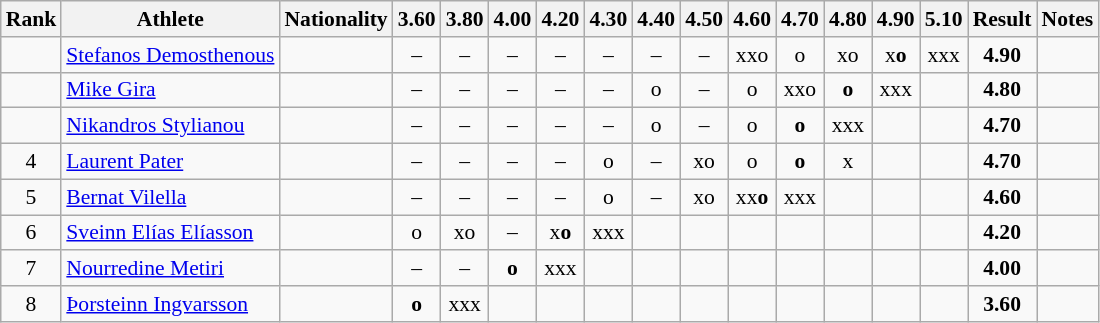<table class="wikitable sortable" style="text-align:center;font-size:90%">
<tr>
<th>Rank</th>
<th>Athlete</th>
<th>Nationality</th>
<th>3.60</th>
<th>3.80</th>
<th>4.00</th>
<th>4.20</th>
<th>4.30</th>
<th>4.40</th>
<th>4.50</th>
<th>4.60</th>
<th>4.70</th>
<th>4.80</th>
<th>4.90</th>
<th>5.10</th>
<th>Result</th>
<th>Notes</th>
</tr>
<tr>
<td></td>
<td align="left"><a href='#'>Stefanos Demosthenous</a></td>
<td align=left></td>
<td>–</td>
<td>–</td>
<td>–</td>
<td>–</td>
<td>–</td>
<td>–</td>
<td>–</td>
<td>xxo</td>
<td>o</td>
<td>xo</td>
<td>x<strong>o</strong></td>
<td>xxx</td>
<td><strong>4.90</strong></td>
<td></td>
</tr>
<tr>
<td></td>
<td align="left"><a href='#'>Mike Gira</a></td>
<td align=left></td>
<td>–</td>
<td>–</td>
<td>–</td>
<td>–</td>
<td>–</td>
<td>o</td>
<td>–</td>
<td>o</td>
<td>xxo</td>
<td><strong>o</strong></td>
<td>xxx</td>
<td></td>
<td><strong>4.80</strong></td>
<td></td>
</tr>
<tr>
<td></td>
<td align="left"><a href='#'>Nikandros Stylianou</a></td>
<td align=left></td>
<td>–</td>
<td>–</td>
<td>–</td>
<td>–</td>
<td>–</td>
<td>o</td>
<td>–</td>
<td>o</td>
<td><strong>o</strong></td>
<td>xxx</td>
<td></td>
<td></td>
<td><strong>4.70</strong></td>
<td></td>
</tr>
<tr>
<td>4</td>
<td align="left"><a href='#'>Laurent Pater</a></td>
<td align=left></td>
<td>–</td>
<td>–</td>
<td>–</td>
<td>–</td>
<td>o</td>
<td>–</td>
<td>xo</td>
<td>o</td>
<td><strong>o</strong></td>
<td>x</td>
<td></td>
<td></td>
<td><strong>4.70</strong></td>
<td></td>
</tr>
<tr>
<td>5</td>
<td align="left"><a href='#'>Bernat Vilella</a></td>
<td align=left></td>
<td>–</td>
<td>–</td>
<td>–</td>
<td>–</td>
<td>o</td>
<td>–</td>
<td>xo</td>
<td>xx<strong>o</strong></td>
<td>xxx</td>
<td></td>
<td></td>
<td></td>
<td><strong>4.60</strong></td>
<td></td>
</tr>
<tr>
<td>6</td>
<td align="left"><a href='#'>Sveinn Elías Elíasson</a></td>
<td align=left></td>
<td>o</td>
<td>xo</td>
<td>–</td>
<td>x<strong>o</strong></td>
<td>xxx</td>
<td></td>
<td></td>
<td></td>
<td></td>
<td></td>
<td></td>
<td></td>
<td><strong>4.20</strong></td>
<td></td>
</tr>
<tr>
<td>7</td>
<td align="left"><a href='#'>Nourredine Metiri</a></td>
<td align=left></td>
<td>–</td>
<td>–</td>
<td><strong>o</strong></td>
<td>xxx</td>
<td></td>
<td></td>
<td></td>
<td></td>
<td></td>
<td></td>
<td></td>
<td></td>
<td><strong>4.00</strong></td>
<td></td>
</tr>
<tr>
<td>8</td>
<td align="left"><a href='#'>Þorsteinn Ingvarsson</a></td>
<td align=left></td>
<td><strong>o</strong></td>
<td>xxx</td>
<td></td>
<td></td>
<td></td>
<td></td>
<td></td>
<td></td>
<td></td>
<td></td>
<td></td>
<td></td>
<td><strong>3.60</strong></td>
<td></td>
</tr>
</table>
